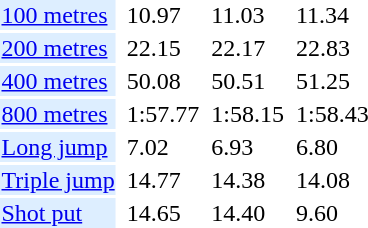<table>
<tr>
<td bgcolor = DDEEFF><a href='#'>100 metres</a></td>
<td></td>
<td>10.97</td>
<td></td>
<td>11.03</td>
<td></td>
<td>11.34</td>
</tr>
<tr>
<td bgcolor = DDEEFF><a href='#'>200 metres</a></td>
<td></td>
<td>22.15</td>
<td></td>
<td>22.17</td>
<td></td>
<td>22.83</td>
</tr>
<tr>
<td bgcolor = DDEEFF><a href='#'>400 metres</a></td>
<td></td>
<td>50.08</td>
<td></td>
<td>50.51</td>
<td></td>
<td>51.25</td>
</tr>
<tr>
<td bgcolor = DDEEFF><a href='#'>800 metres</a></td>
<td></td>
<td>1:57.77</td>
<td></td>
<td>1:58.15</td>
<td></td>
<td>1:58.43</td>
</tr>
<tr>
<td bgcolor = DDEEFF><a href='#'>Long jump</a></td>
<td></td>
<td>7.02</td>
<td></td>
<td>6.93</td>
<td></td>
<td>6.80</td>
</tr>
<tr>
<td bgcolor = DDEEFF><a href='#'>Triple jump</a></td>
<td></td>
<td>14.77</td>
<td></td>
<td>14.38</td>
<td></td>
<td>14.08</td>
</tr>
<tr>
<td bgcolor = DDEEFF><a href='#'>Shot put</a></td>
<td></td>
<td>14.65</td>
<td></td>
<td>14.40</td>
<td></td>
<td>9.60</td>
</tr>
</table>
